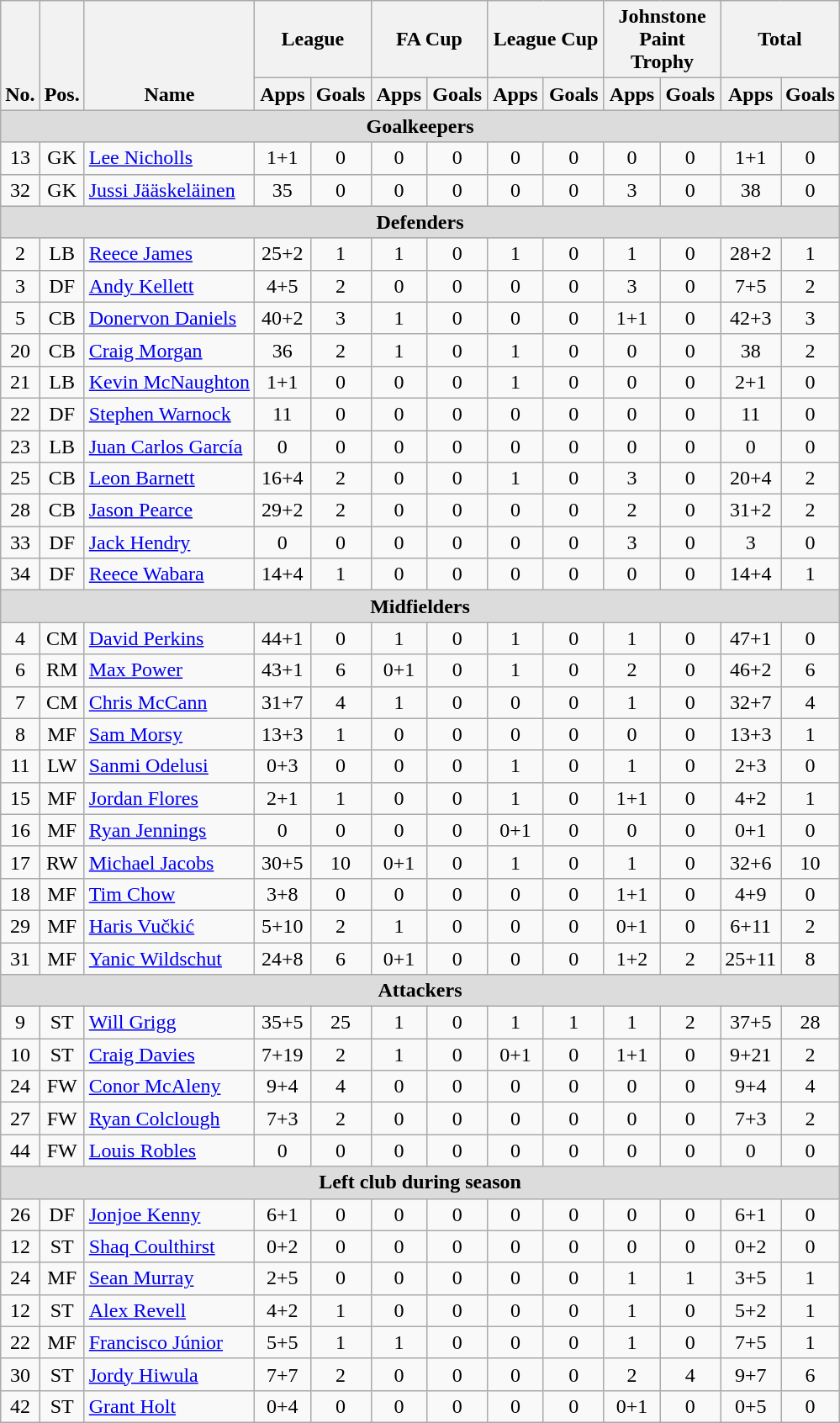<table class="wikitable" style="text-align:center">
<tr>
<th rowspan="2" style="vertical-align:bottom;">No.</th>
<th rowspan="2" style="vertical-align:bottom;">Pos.</th>
<th rowspan="2" style="vertical-align:bottom;">Name</th>
<th colspan="2" style="width:85px;">League</th>
<th colspan="2" style="width:85px;">FA Cup</th>
<th colspan="2" style="width:85px;">League Cup</th>
<th colspan="2" style="width:85px;">Johnstone Paint Trophy</th>
<th colspan="2" style="width:85px;">Total</th>
</tr>
<tr>
<th>Apps</th>
<th>Goals</th>
<th>Apps</th>
<th>Goals</th>
<th>Apps</th>
<th>Goals</th>
<th>Apps</th>
<th>Goals</th>
<th>Apps</th>
<th>Goals</th>
</tr>
<tr>
<th colspan="15" style="background:#dcdcdc; text-align:center;">Goalkeepers</th>
</tr>
<tr>
<td>13</td>
<td>GK</td>
<td align="left"> <a href='#'>Lee Nicholls</a></td>
<td>1+1</td>
<td>0</td>
<td>0</td>
<td>0</td>
<td>0</td>
<td>0</td>
<td>0</td>
<td>0</td>
<td>1+1</td>
<td>0</td>
</tr>
<tr>
<td>32</td>
<td>GK</td>
<td align="left"> <a href='#'>Jussi Jääskeläinen</a></td>
<td>35</td>
<td>0</td>
<td>0</td>
<td>0</td>
<td>0</td>
<td>0</td>
<td>3</td>
<td>0</td>
<td>38</td>
<td>0</td>
</tr>
<tr>
<th colspan="15" style="background:#dcdcdc; text-align:center;">Defenders</th>
</tr>
<tr>
<td>2</td>
<td>LB</td>
<td align="left"> <a href='#'>Reece James</a></td>
<td>25+2</td>
<td>1</td>
<td>1</td>
<td>0</td>
<td>1</td>
<td>0</td>
<td>1</td>
<td>0</td>
<td>28+2</td>
<td>1</td>
</tr>
<tr>
<td>3</td>
<td>DF</td>
<td align="left"> <a href='#'>Andy Kellett</a></td>
<td>4+5</td>
<td>2</td>
<td>0</td>
<td>0</td>
<td>0</td>
<td>0</td>
<td>3</td>
<td>0</td>
<td>7+5</td>
<td>2</td>
</tr>
<tr>
<td>5</td>
<td>CB</td>
<td align="left"> <a href='#'>Donervon Daniels</a></td>
<td>40+2</td>
<td>3</td>
<td>1</td>
<td>0</td>
<td>0</td>
<td>0</td>
<td>1+1</td>
<td>0</td>
<td>42+3</td>
<td>3</td>
</tr>
<tr>
<td>20</td>
<td>CB</td>
<td align="left"> <a href='#'>Craig Morgan</a></td>
<td>36</td>
<td>2</td>
<td>1</td>
<td>0</td>
<td>1</td>
<td>0</td>
<td>0</td>
<td>0</td>
<td>38</td>
<td>2</td>
</tr>
<tr>
<td>21</td>
<td>LB</td>
<td align="left"> <a href='#'>Kevin McNaughton</a></td>
<td>1+1</td>
<td>0</td>
<td>0</td>
<td>0</td>
<td>1</td>
<td>0</td>
<td>0</td>
<td>0</td>
<td>2+1</td>
<td>0</td>
</tr>
<tr>
<td>22</td>
<td>DF</td>
<td align="left"> <a href='#'>Stephen Warnock</a></td>
<td>11</td>
<td>0</td>
<td>0</td>
<td>0</td>
<td>0</td>
<td>0</td>
<td>0</td>
<td>0</td>
<td>11</td>
<td>0</td>
</tr>
<tr>
<td>23</td>
<td>LB</td>
<td align="left"> <a href='#'>Juan Carlos García</a></td>
<td>0</td>
<td>0</td>
<td>0</td>
<td>0</td>
<td>0</td>
<td>0</td>
<td>0</td>
<td>0</td>
<td>0</td>
<td>0</td>
</tr>
<tr>
<td>25</td>
<td>CB</td>
<td align="left"> <a href='#'>Leon Barnett</a></td>
<td>16+4</td>
<td>2</td>
<td>0</td>
<td>0</td>
<td>1</td>
<td>0</td>
<td>3</td>
<td>0</td>
<td>20+4</td>
<td>2</td>
</tr>
<tr>
<td>28</td>
<td>CB</td>
<td align="left"> <a href='#'>Jason Pearce</a></td>
<td>29+2</td>
<td>2</td>
<td>0</td>
<td>0</td>
<td>0</td>
<td>0</td>
<td>2</td>
<td>0</td>
<td>31+2</td>
<td>2</td>
</tr>
<tr>
<td>33</td>
<td>DF</td>
<td align="left"> <a href='#'>Jack Hendry</a></td>
<td>0</td>
<td>0</td>
<td>0</td>
<td>0</td>
<td>0</td>
<td>0</td>
<td>3</td>
<td>0</td>
<td>3</td>
<td>0</td>
</tr>
<tr>
<td>34</td>
<td>DF</td>
<td align="left"> <a href='#'>Reece Wabara</a></td>
<td>14+4</td>
<td>1</td>
<td>0</td>
<td>0</td>
<td>0</td>
<td>0</td>
<td>0</td>
<td>0</td>
<td>14+4</td>
<td>1</td>
</tr>
<tr>
<th colspan="15" style="background:#dcdcdc; text-align:center;">Midfielders</th>
</tr>
<tr>
<td>4</td>
<td>CM</td>
<td align="left"> <a href='#'>David Perkins</a></td>
<td>44+1</td>
<td>0</td>
<td>1</td>
<td>0</td>
<td>1</td>
<td>0</td>
<td>1</td>
<td>0</td>
<td>47+1</td>
<td>0</td>
</tr>
<tr>
<td>6</td>
<td>RM</td>
<td align="left"> <a href='#'>Max Power</a></td>
<td>43+1</td>
<td>6</td>
<td>0+1</td>
<td>0</td>
<td>1</td>
<td>0</td>
<td>2</td>
<td>0</td>
<td>46+2</td>
<td>6</td>
</tr>
<tr>
<td>7</td>
<td>CM</td>
<td align="left"> <a href='#'>Chris McCann</a></td>
<td>31+7</td>
<td>4</td>
<td>1</td>
<td>0</td>
<td>0</td>
<td>0</td>
<td>1</td>
<td>0</td>
<td>32+7</td>
<td>4</td>
</tr>
<tr>
<td>8</td>
<td>MF</td>
<td align="left"> <a href='#'>Sam Morsy</a></td>
<td>13+3</td>
<td>1</td>
<td>0</td>
<td>0</td>
<td>0</td>
<td>0</td>
<td>0</td>
<td>0</td>
<td>13+3</td>
<td>1</td>
</tr>
<tr>
<td>11</td>
<td>LW</td>
<td align="left"> <a href='#'>Sanmi Odelusi</a></td>
<td>0+3</td>
<td>0</td>
<td>0</td>
<td>0</td>
<td>1</td>
<td>0</td>
<td>1</td>
<td>0</td>
<td>2+3</td>
<td>0</td>
</tr>
<tr>
<td>15</td>
<td>MF</td>
<td align="left"> <a href='#'>Jordan Flores</a></td>
<td>2+1</td>
<td>1</td>
<td>0</td>
<td>0</td>
<td>1</td>
<td>0</td>
<td>1+1</td>
<td>0</td>
<td>4+2</td>
<td>1</td>
</tr>
<tr>
<td>16</td>
<td>MF</td>
<td align="left"> <a href='#'>Ryan Jennings</a></td>
<td>0</td>
<td>0</td>
<td>0</td>
<td>0</td>
<td>0+1</td>
<td>0</td>
<td>0</td>
<td>0</td>
<td>0+1</td>
<td>0</td>
</tr>
<tr>
<td>17</td>
<td>RW</td>
<td align="left"> <a href='#'>Michael Jacobs</a></td>
<td>30+5</td>
<td>10</td>
<td>0+1</td>
<td>0</td>
<td>1</td>
<td>0</td>
<td>1</td>
<td>0</td>
<td>32+6</td>
<td>10</td>
</tr>
<tr>
<td>18</td>
<td>MF</td>
<td align="left"> <a href='#'>Tim Chow</a></td>
<td>3+8</td>
<td>0</td>
<td>0</td>
<td>0</td>
<td>0</td>
<td>0</td>
<td>1+1</td>
<td>0</td>
<td>4+9</td>
<td>0</td>
</tr>
<tr>
<td>29</td>
<td>MF</td>
<td align="left"> <a href='#'>Haris Vučkić</a></td>
<td>5+10</td>
<td>2</td>
<td>1</td>
<td>0</td>
<td>0</td>
<td>0</td>
<td>0+1</td>
<td>0</td>
<td>6+11</td>
<td>2</td>
</tr>
<tr>
<td>31</td>
<td>MF</td>
<td align="left"> <a href='#'>Yanic Wildschut</a></td>
<td>24+8</td>
<td>6</td>
<td>0+1</td>
<td>0</td>
<td>0</td>
<td>0</td>
<td>1+2</td>
<td>2</td>
<td>25+11</td>
<td>8</td>
</tr>
<tr>
<th colspan="15" style="background:#dcdcdc; text-align:center;">Attackers</th>
</tr>
<tr>
<td>9</td>
<td>ST</td>
<td align="left"> <a href='#'>Will Grigg</a></td>
<td>35+5</td>
<td>25</td>
<td>1</td>
<td>0</td>
<td>1</td>
<td>1</td>
<td>1</td>
<td>2</td>
<td>37+5</td>
<td>28</td>
</tr>
<tr>
<td>10</td>
<td>ST</td>
<td align="left"> <a href='#'>Craig Davies</a></td>
<td>7+19</td>
<td>2</td>
<td>1</td>
<td>0</td>
<td>0+1</td>
<td>0</td>
<td>1+1</td>
<td>0</td>
<td>9+21</td>
<td>2</td>
</tr>
<tr>
<td>24</td>
<td>FW</td>
<td align="left"> <a href='#'>Conor McAleny</a></td>
<td>9+4</td>
<td>4</td>
<td>0</td>
<td>0</td>
<td>0</td>
<td>0</td>
<td>0</td>
<td>0</td>
<td>9+4</td>
<td>4</td>
</tr>
<tr>
<td>27</td>
<td>FW</td>
<td align="left"> <a href='#'>Ryan Colclough</a></td>
<td>7+3</td>
<td>2</td>
<td>0</td>
<td>0</td>
<td>0</td>
<td>0</td>
<td>0</td>
<td>0</td>
<td>7+3</td>
<td>2</td>
</tr>
<tr>
<td>44</td>
<td>FW</td>
<td align="left"> <a href='#'>Louis Robles</a></td>
<td>0</td>
<td>0</td>
<td>0</td>
<td>0</td>
<td>0</td>
<td>0</td>
<td>0</td>
<td>0</td>
<td>0</td>
<td>0</td>
</tr>
<tr>
<th colspan="15" style="background:#dcdcdc; text-align:center;">Left club during season</th>
</tr>
<tr>
<td>26</td>
<td>DF</td>
<td align="left"> <a href='#'>Jonjoe Kenny</a></td>
<td>6+1</td>
<td>0</td>
<td>0</td>
<td>0</td>
<td>0</td>
<td>0</td>
<td>0</td>
<td>0</td>
<td>6+1</td>
<td>0</td>
</tr>
<tr>
<td>12</td>
<td>ST</td>
<td align="left"> <a href='#'>Shaq Coulthirst</a></td>
<td>0+2</td>
<td>0</td>
<td>0</td>
<td>0</td>
<td>0</td>
<td>0</td>
<td>0</td>
<td>0</td>
<td>0+2</td>
<td>0</td>
</tr>
<tr>
<td>24</td>
<td>MF</td>
<td align="left"> <a href='#'>Sean Murray</a></td>
<td>2+5</td>
<td>0</td>
<td>0</td>
<td>0</td>
<td>0</td>
<td>0</td>
<td>1</td>
<td>1</td>
<td>3+5</td>
<td>1</td>
</tr>
<tr>
<td>12</td>
<td>ST</td>
<td align="left"> <a href='#'>Alex Revell</a></td>
<td>4+2</td>
<td>1</td>
<td>0</td>
<td>0</td>
<td>0</td>
<td>0</td>
<td>1</td>
<td>0</td>
<td>5+2</td>
<td>1</td>
</tr>
<tr>
<td>22</td>
<td>MF</td>
<td align="left"> <a href='#'>Francisco Júnior</a></td>
<td>5+5</td>
<td>1</td>
<td>1</td>
<td>0</td>
<td>0</td>
<td>0</td>
<td>1</td>
<td>0</td>
<td>7+5</td>
<td>1</td>
</tr>
<tr>
<td>30</td>
<td>ST</td>
<td align="left"> <a href='#'>Jordy Hiwula</a></td>
<td>7+7</td>
<td>2</td>
<td>0</td>
<td>0</td>
<td>0</td>
<td>0</td>
<td>2</td>
<td>4</td>
<td>9+7</td>
<td>6</td>
</tr>
<tr>
<td>42</td>
<td>ST</td>
<td align="left"> <a href='#'>Grant Holt</a></td>
<td>0+4</td>
<td>0</td>
<td>0</td>
<td>0</td>
<td>0</td>
<td>0</td>
<td>0+1</td>
<td>0</td>
<td>0+5</td>
<td>0</td>
</tr>
</table>
